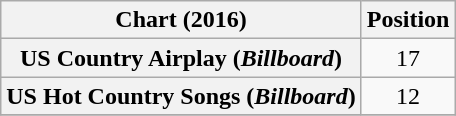<table class="wikitable sortable plainrowheaders" style="text-align:center">
<tr>
<th scope="col">Chart (2016)</th>
<th scope="col">Position</th>
</tr>
<tr>
<th scope="row">US Country Airplay (<em>Billboard</em>)</th>
<td>17</td>
</tr>
<tr>
<th scope="row">US Hot Country Songs (<em>Billboard</em>)</th>
<td>12</td>
</tr>
<tr>
</tr>
</table>
